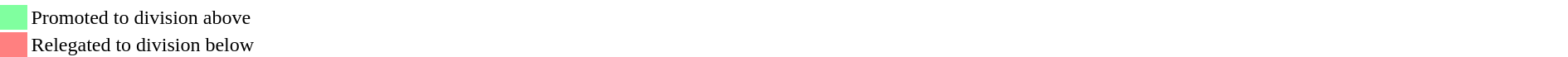<table width=100%>
<tr>
<td style="width: 20px;"></td>
<td bgcolor=#ffffff></td>
</tr>
<tr>
<td bgcolor="#80FF9F"></td>
<td bgcolor=#ffffff>Promoted to division above</td>
</tr>
<tr>
<td bgcolor="#FF8080"></td>
<td bgcolor=#ffffff>Relegated to division below</td>
</tr>
</table>
